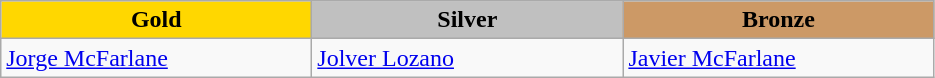<table class="wikitable" style="text-align:left">
<tr align="center">
<td width=200 bgcolor=gold><strong>Gold</strong></td>
<td width=200 bgcolor=silver><strong>Silver</strong></td>
<td width=200 bgcolor=CC9966><strong>Bronze</strong></td>
</tr>
<tr>
<td><a href='#'>Jorge McFarlane</a><br><em></em></td>
<td><a href='#'>Jolver Lozano</a><br><em></em></td>
<td><a href='#'>Javier McFarlane</a><br><em></em></td>
</tr>
</table>
